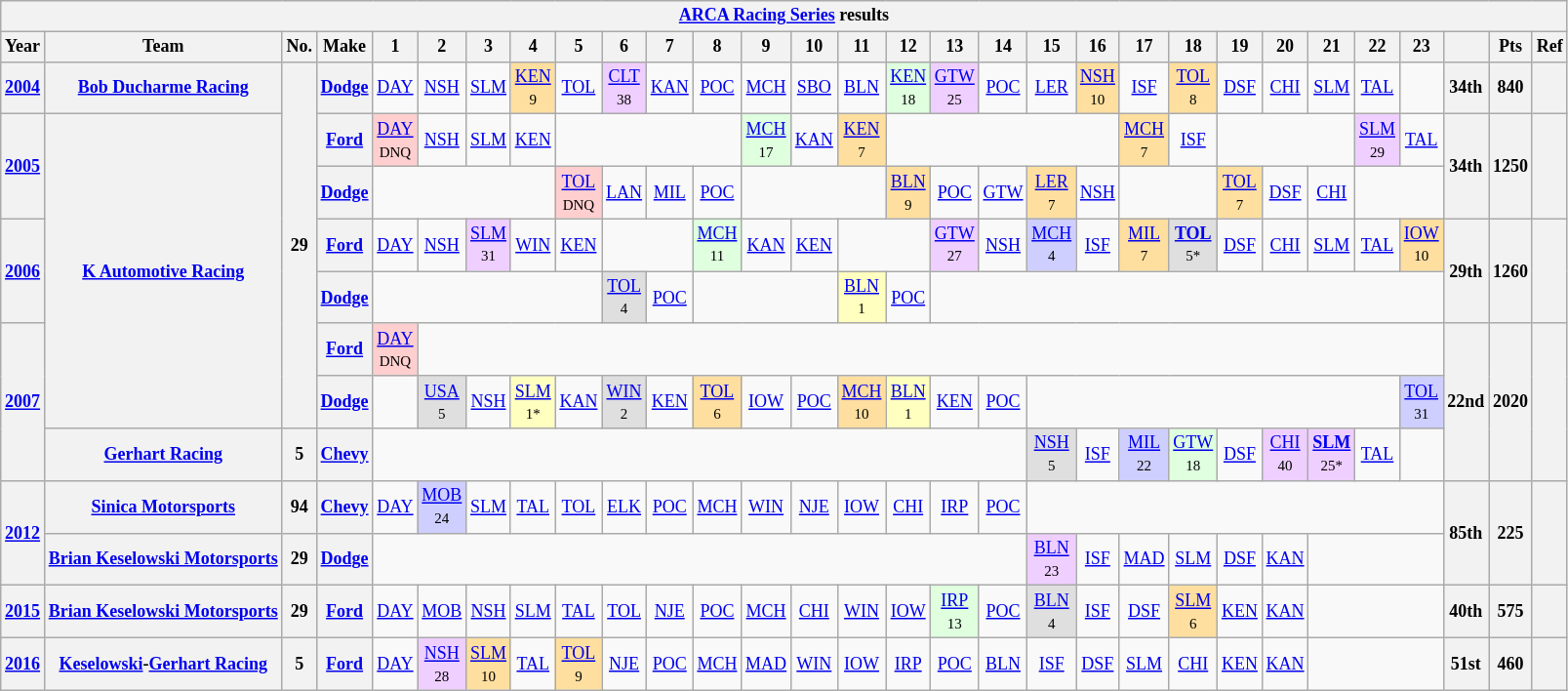<table class="wikitable" style="text-align:center; font-size:75%">
<tr>
<th colspan=45><a href='#'>ARCA Racing Series</a> results</th>
</tr>
<tr>
<th>Year</th>
<th>Team</th>
<th>No.</th>
<th>Make</th>
<th>1</th>
<th>2</th>
<th>3</th>
<th>4</th>
<th>5</th>
<th>6</th>
<th>7</th>
<th>8</th>
<th>9</th>
<th>10</th>
<th>11</th>
<th>12</th>
<th>13</th>
<th>14</th>
<th>15</th>
<th>16</th>
<th>17</th>
<th>18</th>
<th>19</th>
<th>20</th>
<th>21</th>
<th>22</th>
<th>23</th>
<th></th>
<th>Pts</th>
<th>Ref</th>
</tr>
<tr>
<th><a href='#'>2004</a></th>
<th><a href='#'>Bob Ducharme Racing</a></th>
<th rowspan=7>29</th>
<th><a href='#'>Dodge</a></th>
<td><a href='#'>DAY</a></td>
<td><a href='#'>NSH</a></td>
<td><a href='#'>SLM</a></td>
<td style="background:#FFDF9F;"><a href='#'>KEN</a><br><small>9</small></td>
<td><a href='#'>TOL</a></td>
<td style="background:#EFCFFF;"><a href='#'>CLT</a><br><small>38</small></td>
<td><a href='#'>KAN</a></td>
<td><a href='#'>POC</a></td>
<td><a href='#'>MCH</a></td>
<td><a href='#'>SBO</a></td>
<td><a href='#'>BLN</a></td>
<td style="background:#DFFFDF;"><a href='#'>KEN</a><br><small>18</small></td>
<td style="background:#EFCFFF;"><a href='#'>GTW</a><br><small>25</small></td>
<td><a href='#'>POC</a></td>
<td><a href='#'>LER</a></td>
<td style="background:#FFDF9F;"><a href='#'>NSH</a><br><small>10</small></td>
<td><a href='#'>ISF</a></td>
<td style="background:#FFDF9F;"><a href='#'>TOL</a><br><small>8</small></td>
<td><a href='#'>DSF</a></td>
<td><a href='#'>CHI</a></td>
<td><a href='#'>SLM</a></td>
<td><a href='#'>TAL</a></td>
<td></td>
<th>34th</th>
<th>840</th>
<th></th>
</tr>
<tr>
<th rowspan=2><a href='#'>2005</a></th>
<th rowspan=6><a href='#'>K Automotive Racing</a></th>
<th><a href='#'>Ford</a></th>
<td style="background:#FFCFCF;"><a href='#'>DAY</a><br><small>DNQ</small></td>
<td><a href='#'>NSH</a></td>
<td><a href='#'>SLM</a></td>
<td><a href='#'>KEN</a></td>
<td colspan=4></td>
<td style="background:#DFFFDF;"><a href='#'>MCH</a><br><small>17</small></td>
<td><a href='#'>KAN</a></td>
<td style="background:#FFDF9F;"><a href='#'>KEN</a><br><small>7</small></td>
<td colspan=5></td>
<td style="background:#FFDF9F;"><a href='#'>MCH</a><br><small>7</small></td>
<td><a href='#'>ISF</a></td>
<td colspan=3></td>
<td style="background:#EFCFFF;"><a href='#'>SLM</a><br><small>29</small></td>
<td><a href='#'>TAL</a></td>
<th rowspan=2>34th</th>
<th rowspan=2>1250</th>
<th rowspan=2></th>
</tr>
<tr>
<th><a href='#'>Dodge</a></th>
<td colspan=4></td>
<td style="background:#FFCFCF;"><a href='#'>TOL</a><br><small>DNQ</small></td>
<td><a href='#'>LAN</a></td>
<td><a href='#'>MIL</a></td>
<td><a href='#'>POC</a></td>
<td colspan=3></td>
<td style="background:#FFDF9F;"><a href='#'>BLN</a><br><small>9</small></td>
<td><a href='#'>POC</a></td>
<td><a href='#'>GTW</a></td>
<td style="background:#FFDF9F;"><a href='#'>LER</a><br><small>7</small></td>
<td><a href='#'>NSH</a></td>
<td colspan=2></td>
<td style="background:#FFDF9F;"><a href='#'>TOL</a><br><small>7</small></td>
<td><a href='#'>DSF</a></td>
<td><a href='#'>CHI</a></td>
<td colspan=2></td>
</tr>
<tr>
<th rowspan=2><a href='#'>2006</a></th>
<th><a href='#'>Ford</a></th>
<td><a href='#'>DAY</a></td>
<td><a href='#'>NSH</a></td>
<td style="background:#EFCFFF;"><a href='#'>SLM</a><br><small>31</small></td>
<td><a href='#'>WIN</a></td>
<td><a href='#'>KEN</a></td>
<td colspan=2></td>
<td style="background:#DFFFDF;"><a href='#'>MCH</a><br><small>11</small></td>
<td><a href='#'>KAN</a></td>
<td><a href='#'>KEN</a></td>
<td colspan=2></td>
<td style="background:#EFCFFF;"><a href='#'>GTW</a><br><small>27</small></td>
<td><a href='#'>NSH</a></td>
<td style="background:#CFCFFF;"><a href='#'>MCH</a><br><small>4</small></td>
<td><a href='#'>ISF</a></td>
<td style="background:#FFDF9F;"><a href='#'>MIL</a><br><small>7</small></td>
<td style="background:#DFDFDF;"><strong><a href='#'>TOL</a></strong><br><small>5*</small></td>
<td><a href='#'>DSF</a></td>
<td><a href='#'>CHI</a></td>
<td><a href='#'>SLM</a></td>
<td><a href='#'>TAL</a></td>
<td style="background:#FFDF9F;"><a href='#'>IOW</a><br><small>10</small></td>
<th rowspan=2>29th</th>
<th rowspan=2>1260</th>
<th rowspan=2></th>
</tr>
<tr>
<th><a href='#'>Dodge</a></th>
<td colspan=5></td>
<td style="background:#DFDFDF;"><a href='#'>TOL</a><br><small>4</small></td>
<td><a href='#'>POC</a></td>
<td colspan=3></td>
<td style="background:#FFFFBF;"><a href='#'>BLN</a><br><small>1</small></td>
<td><a href='#'>POC</a></td>
<td colspan=11></td>
</tr>
<tr>
<th rowspan=3><a href='#'>2007</a></th>
<th><a href='#'>Ford</a></th>
<td style="background:#FFCFCF;"><a href='#'>DAY</a><br><small>DNQ</small></td>
<td colspan=22></td>
<th rowspan=3>22nd</th>
<th rowspan=3>2020</th>
<th rowspan=3></th>
</tr>
<tr>
<th><a href='#'>Dodge</a></th>
<td></td>
<td style="background:#DFDFDF;"><a href='#'>USA</a><br><small>5</small></td>
<td><a href='#'>NSH</a></td>
<td style="background:#FFFFBF;"><a href='#'>SLM</a><br><small>1*</small></td>
<td><a href='#'>KAN</a></td>
<td style="background:#DFDFDF;"><a href='#'>WIN</a><br><small>2</small></td>
<td><a href='#'>KEN</a></td>
<td style="background:#FFDF9F;"><a href='#'>TOL</a><br><small>6</small></td>
<td><a href='#'>IOW</a></td>
<td><a href='#'>POC</a></td>
<td style="background:#FFDF9F;"><a href='#'>MCH</a><br><small>10</small></td>
<td style="background:#FFFFBF;"><a href='#'>BLN</a><br><small>1</small></td>
<td><a href='#'>KEN</a></td>
<td><a href='#'>POC</a></td>
<td colspan=8></td>
<td style="background:#CFCFFF;"><a href='#'>TOL</a><br><small>31</small></td>
</tr>
<tr>
<th><a href='#'>Gerhart Racing</a></th>
<th>5</th>
<th><a href='#'>Chevy</a></th>
<td colspan=14></td>
<td style="background:#DFDFDF;"><a href='#'>NSH</a><br><small>5</small></td>
<td><a href='#'>ISF</a></td>
<td style="background:#CFCFFF;"><a href='#'>MIL</a><br><small>22</small></td>
<td style="background:#DFFFDF;"><a href='#'>GTW</a><br><small>18</small></td>
<td><a href='#'>DSF</a></td>
<td style="background:#EFCFFF;"><a href='#'>CHI</a><br><small>40</small></td>
<td style="background:#EFCFFF;"><strong><a href='#'>SLM</a></strong><br><small>25*</small></td>
<td><a href='#'>TAL</a></td>
<td></td>
</tr>
<tr>
<th rowspan=2><a href='#'>2012</a></th>
<th><a href='#'>Sinica Motorsports</a></th>
<th>94</th>
<th><a href='#'>Chevy</a></th>
<td><a href='#'>DAY</a></td>
<td style="background:#CFCFFF;"><a href='#'>MOB</a><br><small>24</small></td>
<td><a href='#'>SLM</a></td>
<td><a href='#'>TAL</a></td>
<td><a href='#'>TOL</a></td>
<td><a href='#'>ELK</a></td>
<td><a href='#'>POC</a></td>
<td><a href='#'>MCH</a></td>
<td><a href='#'>WIN</a></td>
<td><a href='#'>NJE</a></td>
<td><a href='#'>IOW</a></td>
<td><a href='#'>CHI</a></td>
<td><a href='#'>IRP</a></td>
<td><a href='#'>POC</a></td>
<td colspan=9></td>
<th rowspan=2>85th</th>
<th rowspan=2>225</th>
<th rowspan=2></th>
</tr>
<tr>
<th><a href='#'>Brian Keselowski Motorsports</a></th>
<th>29</th>
<th><a href='#'>Dodge</a></th>
<td colspan=14></td>
<td style="background:#EFCFFF;"><a href='#'>BLN</a><br><small>23</small></td>
<td><a href='#'>ISF</a></td>
<td><a href='#'>MAD</a></td>
<td><a href='#'>SLM</a></td>
<td><a href='#'>DSF</a></td>
<td><a href='#'>KAN</a></td>
<td colspan=3></td>
</tr>
<tr>
<th><a href='#'>2015</a></th>
<th><a href='#'>Brian Keselowski Motorsports</a></th>
<th>29</th>
<th><a href='#'>Ford</a></th>
<td><a href='#'>DAY</a></td>
<td><a href='#'>MOB</a></td>
<td><a href='#'>NSH</a></td>
<td><a href='#'>SLM</a></td>
<td><a href='#'>TAL</a></td>
<td><a href='#'>TOL</a></td>
<td><a href='#'>NJE</a></td>
<td><a href='#'>POC</a></td>
<td><a href='#'>MCH</a></td>
<td><a href='#'>CHI</a></td>
<td><a href='#'>WIN</a></td>
<td><a href='#'>IOW</a></td>
<td style="background:#DFFFDF;"><a href='#'>IRP</a><br><small>13</small></td>
<td><a href='#'>POC</a></td>
<td style="background:#DFDFDF;"><a href='#'>BLN</a><br><small>4</small></td>
<td><a href='#'>ISF</a></td>
<td><a href='#'>DSF</a></td>
<td style="background:#FFDF9F;"><a href='#'>SLM</a><br><small>6</small></td>
<td><a href='#'>KEN</a></td>
<td><a href='#'>KAN</a></td>
<td colspan=3></td>
<th>40th</th>
<th>575</th>
<th></th>
</tr>
<tr>
<th><a href='#'>2016</a></th>
<th><a href='#'>Keselowski</a>-<a href='#'>Gerhart Racing</a></th>
<th>5</th>
<th><a href='#'>Ford</a></th>
<td><a href='#'>DAY</a></td>
<td style="background:#EFCFFF;"><a href='#'>NSH</a><br><small>28</small></td>
<td style="background:#FFDF9F;"><a href='#'>SLM</a><br><small>10</small></td>
<td><a href='#'>TAL</a></td>
<td style="background:#FFDF9F;"><a href='#'>TOL</a><br><small>9</small></td>
<td><a href='#'>NJE</a></td>
<td><a href='#'>POC</a></td>
<td><a href='#'>MCH</a></td>
<td><a href='#'>MAD</a></td>
<td><a href='#'>WIN</a></td>
<td><a href='#'>IOW</a></td>
<td><a href='#'>IRP</a></td>
<td><a href='#'>POC</a></td>
<td><a href='#'>BLN</a></td>
<td><a href='#'>ISF</a></td>
<td><a href='#'>DSF</a></td>
<td><a href='#'>SLM</a></td>
<td><a href='#'>CHI</a></td>
<td><a href='#'>KEN</a></td>
<td><a href='#'>KAN</a></td>
<td colspan=3></td>
<th>51st</th>
<th>460</th>
<th></th>
</tr>
</table>
